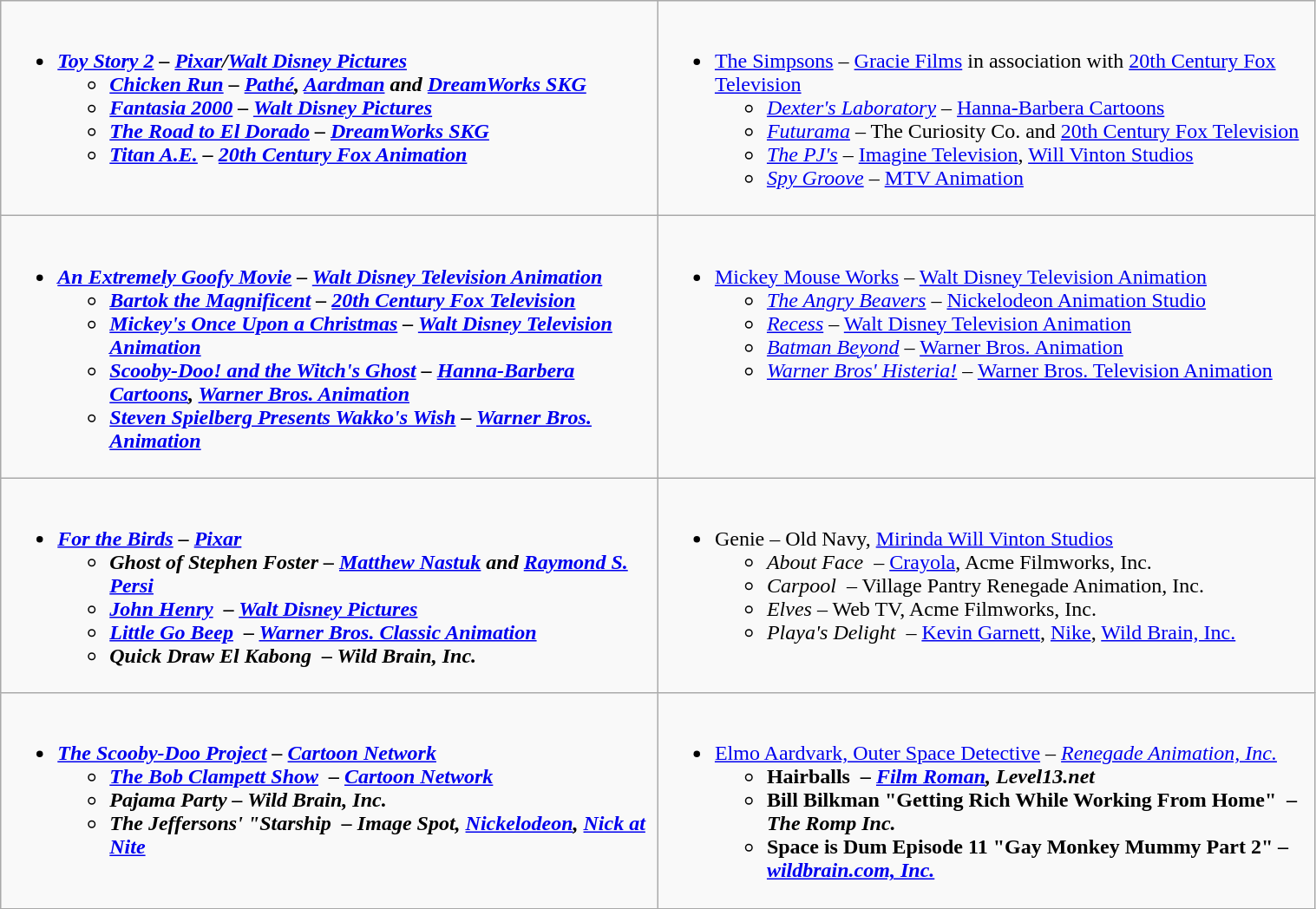<table class=wikitable width=80%>
<tr>
<td valign="top" width="30%"><br><ul><li><strong><em><a href='#'>Toy Story 2</a><em> – <a href='#'>Pixar</a>/<a href='#'>Walt Disney Pictures</a><strong> <ul><li></em><a href='#'>Chicken Run</a><em> – <a href='#'>Pathé</a>, <a href='#'>Aardman</a> and <a href='#'>DreamWorks SKG</a></li><li></em><a href='#'>Fantasia 2000</a><em> – <a href='#'>Walt Disney Pictures</a></li><li></em><a href='#'>The Road to El Dorado</a><em> – <a href='#'>DreamWorks SKG</a></li><li></em><a href='#'>Titan A.E.</a><em> – <a href='#'>20th Century Fox Animation</a></li></ul></li></ul></td>
<td valign="top" width="30%"><br><ul><li></em></strong><a href='#'>The Simpsons</a></em> – <a href='#'>Gracie Films</a> in association with <a href='#'>20th Century Fox Television</a></strong><ul><li><em><a href='#'>Dexter's Laboratory</a></em> – <a href='#'>Hanna-Barbera Cartoons</a></li><li><em><a href='#'>Futurama</a></em> – The Curiosity Co. and <a href='#'>20th Century Fox Television</a></li><li><em><a href='#'>The PJ's</a></em> – <a href='#'>Imagine Television</a>, <a href='#'>Will Vinton Studios</a></li><li><em><a href='#'>Spy Groove</a></em> – <a href='#'>MTV Animation</a></li></ul></li></ul></td>
</tr>
<tr>
<td valign="top" width="30%"><br><ul><li><strong><em><a href='#'>An Extremely Goofy Movie</a><em> – <a href='#'>Walt Disney Television Animation</a><strong><ul><li></em><a href='#'>Bartok the Magnificent</a><em> – <a href='#'>20th Century Fox Television</a></li><li></em><a href='#'>Mickey's Once Upon a Christmas</a><em> – <a href='#'>Walt Disney Television Animation</a></li><li></em><a href='#'>Scooby-Doo! and the Witch's Ghost</a><em> – <a href='#'>Hanna-Barbera Cartoons</a>, <a href='#'>Warner Bros. Animation</a></li><li></em><a href='#'>Steven Spielberg Presents Wakko's Wish</a><em> – <a href='#'>Warner Bros. Animation</a></li></ul></li></ul></td>
<td valign="top" width="30%"><br><ul><li></em></strong><a href='#'>Mickey Mouse Works</a></em> – <a href='#'>Walt Disney Television Animation</a></strong><ul><li><em><a href='#'>The Angry Beavers</a></em> – <a href='#'>Nickelodeon Animation Studio</a></li><li><em><a href='#'>Recess</a></em> – <a href='#'>Walt Disney Television Animation</a></li><li><em><a href='#'>Batman Beyond</a></em> – <a href='#'>Warner Bros. Animation</a></li><li><em><a href='#'>Warner Bros' Histeria!</a></em> – <a href='#'>Warner Bros. Television Animation</a></li></ul></li></ul></td>
</tr>
<tr>
<td valign="top" width="30%"><br><ul><li><strong><em><a href='#'>For the Birds</a><em> – <a href='#'>Pixar</a><strong><ul><li></em>Ghost of Stephen Foster<em> – <a href='#'>Matthew Nastuk</a> and <a href='#'>Raymond S. Persi</a></li><li></em><a href='#'>John Henry</a><em>  – <a href='#'>Walt Disney Pictures</a></li><li></em><a href='#'>Little Go Beep</a><em>  – <a href='#'>Warner Bros. Classic Animation</a></li><li></em>Quick Draw El Kabong<em>  – Wild Brain, Inc.</li></ul></li></ul></td>
<td valign="top" width="30%"><br><ul><li></em></strong>Genie</em> – Old Navy, <a href='#'>Mirinda Will Vinton Studios</a></strong><ul><li><em>About Face</em>  – <a href='#'>Crayola</a>, Acme Filmworks, Inc.</li><li><em>Carpool</em>  – Village Pantry Renegade Animation, Inc.</li><li><em>Elves</em> – Web TV, Acme Filmworks, Inc.</li><li><em>Playa's Delight</em>  – <a href='#'>Kevin Garnett</a>, <a href='#'>Nike</a>, <a href='#'>Wild Brain, Inc.</a></li></ul></li></ul></td>
</tr>
<tr>
<td valign="top" width="30%"><br><ul><li><strong><em><a href='#'>The Scooby-Doo Project</a><em> – <a href='#'>Cartoon Network</a><strong><ul><li></em><a href='#'>The Bob Clampett Show</a><em>  – <a href='#'>Cartoon Network</a></li><li></em>Pajama Party<em> – Wild Brain, Inc.</li><li></em>The Jeffersons' "Starship</strong>  – Image Spot,  <a href='#'>Nickelodeon</a>, <a href='#'>Nick at Nite</a></li></ul></li></ul></td>
<td valign="top" width="30%"><br><ul><li></em></strong><a href='#'>Elmo Aardvark, Outer Space Detective</a><em> – <a href='#'>Renegade Animation, Inc.</a><strong><ul><li></em>Hairballs<em>  – <a href='#'>Film Roman</a>, Level13.net</li><li></em>Bill Bilkman "Getting Rich While Working From Home"<em>  – The Romp Inc.</li><li></em>Space is Dum Episode 11 "Gay Monkey Mummy Part 2"<em> – <a href='#'>wildbrain.com, Inc.</a></li></ul></li></ul></td>
</tr>
</table>
